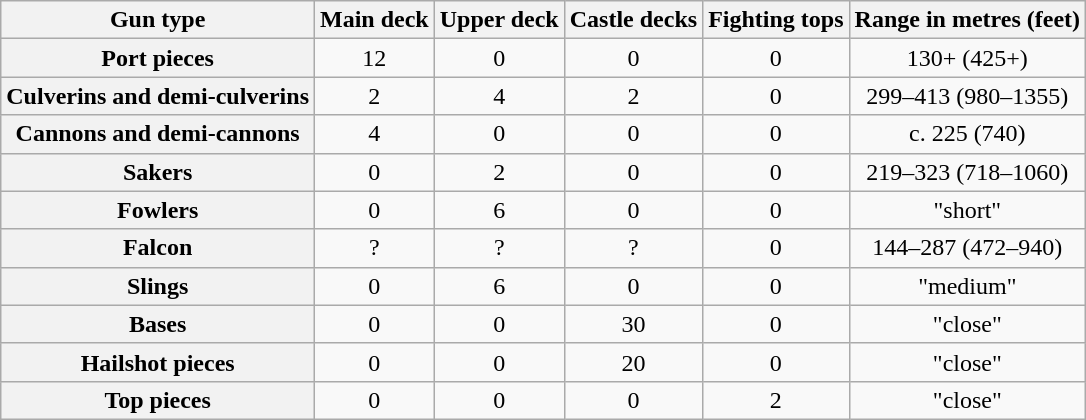<table class="wikitable" style="text-align:center;">
<tr>
<th>Gun type</th>
<th>Main deck</th>
<th>Upper deck</th>
<th>Castle decks</th>
<th>Fighting tops</th>
<th>Range in metres (feet)</th>
</tr>
<tr>
<th>Port pieces</th>
<td>12</td>
<td>0</td>
<td>0</td>
<td>0</td>
<td>130+ (425+)</td>
</tr>
<tr>
<th>Culverins and demi-culverins</th>
<td>2</td>
<td>4</td>
<td>2</td>
<td>0</td>
<td>299–413 (980–1355)</td>
</tr>
<tr>
<th>Cannons and demi-cannons</th>
<td>4</td>
<td>0</td>
<td>0</td>
<td>0</td>
<td>c. 225 (740)</td>
</tr>
<tr>
<th>Sakers</th>
<td>0</td>
<td>2</td>
<td>0</td>
<td>0</td>
<td>219–323 (718–1060)</td>
</tr>
<tr>
<th>Fowlers</th>
<td>0</td>
<td>6</td>
<td>0</td>
<td>0</td>
<td>"short"</td>
</tr>
<tr>
<th>Falcon</th>
<td>?</td>
<td>?</td>
<td>?</td>
<td>0</td>
<td>144–287 (472–940)</td>
</tr>
<tr>
<th>Slings</th>
<td>0</td>
<td>6</td>
<td>0</td>
<td>0</td>
<td>"medium"</td>
</tr>
<tr>
<th>Bases</th>
<td>0</td>
<td>0</td>
<td>30</td>
<td>0</td>
<td>"close"</td>
</tr>
<tr>
<th>Hailshot pieces</th>
<td>0</td>
<td>0</td>
<td>20</td>
<td>0</td>
<td>"close"</td>
</tr>
<tr>
<th>Top pieces</th>
<td>0</td>
<td>0</td>
<td>0</td>
<td>2</td>
<td>"close"</td>
</tr>
</table>
